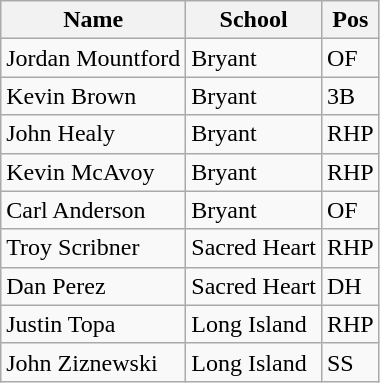<table class=wikitable>
<tr>
<th>Name</th>
<th>School</th>
<th>Pos</th>
</tr>
<tr>
<td>Jordan Mountford</td>
<td>Bryant</td>
<td>OF</td>
</tr>
<tr>
<td>Kevin Brown</td>
<td>Bryant</td>
<td>3B</td>
</tr>
<tr>
<td>John Healy</td>
<td>Bryant</td>
<td>RHP</td>
</tr>
<tr>
<td>Kevin McAvoy</td>
<td>Bryant</td>
<td>RHP</td>
</tr>
<tr>
<td>Carl Anderson</td>
<td>Bryant</td>
<td>OF</td>
</tr>
<tr>
<td>Troy Scribner</td>
<td>Sacred Heart</td>
<td>RHP</td>
</tr>
<tr>
<td>Dan Perez</td>
<td>Sacred Heart</td>
<td>DH</td>
</tr>
<tr>
<td>Justin Topa</td>
<td>Long Island</td>
<td>RHP</td>
</tr>
<tr>
<td>John Ziznewski</td>
<td>Long Island</td>
<td>SS</td>
</tr>
</table>
